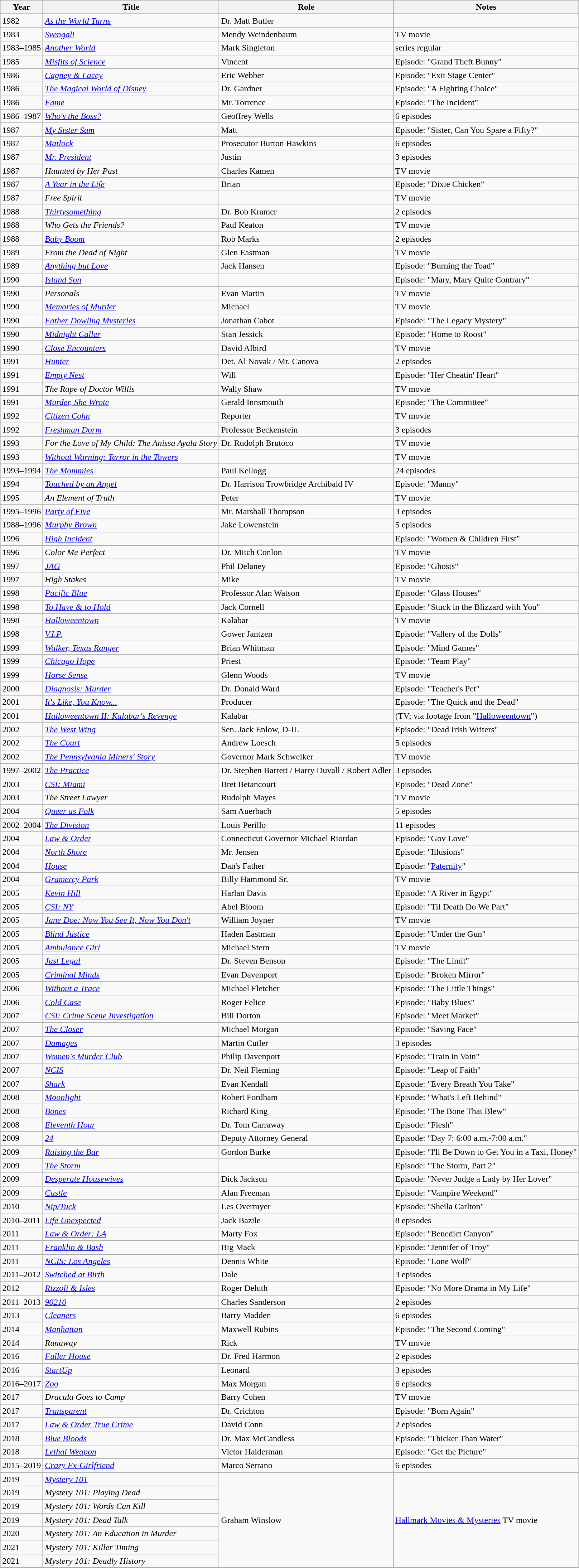<table class="wikitable sortable">
<tr>
<th>Year</th>
<th>Title</th>
<th>Role</th>
<th class="unsortable">Notes</th>
</tr>
<tr>
<td>1982</td>
<td><em><a href='#'>As the World Turns</a></em></td>
<td>Dr. Matt Butler</td>
<td></td>
</tr>
<tr>
<td>1983</td>
<td><em><a href='#'>Svengali</a></em></td>
<td>Mendy Weindenbaum</td>
<td>TV movie</td>
</tr>
<tr>
<td>1983–1985</td>
<td><em><a href='#'>Another World</a></em></td>
<td>Mark Singleton</td>
<td>series regular</td>
</tr>
<tr>
<td>1985</td>
<td><em><a href='#'>Misfits of Science</a></em></td>
<td>Vincent</td>
<td>Episode: "Grand Theft Bunny"</td>
</tr>
<tr>
<td>1986</td>
<td><em><a href='#'>Cagney & Lacey</a></em></td>
<td>Eric Webber</td>
<td>Episode: "Exit Stage Center"</td>
</tr>
<tr>
<td>1986</td>
<td><em><a href='#'>The Magical World of Disney</a></em></td>
<td>Dr. Gardner</td>
<td>Episode: "A Fighting Choice"</td>
</tr>
<tr>
<td>1986</td>
<td><em><a href='#'>Fame</a></em></td>
<td>Mr. Torrence</td>
<td>Episode: "The Incident"</td>
</tr>
<tr>
<td>1986–1987</td>
<td><em><a href='#'>Who's the Boss?</a></em></td>
<td>Geoffrey Wells</td>
<td>6 episodes</td>
</tr>
<tr>
<td>1987</td>
<td><em><a href='#'>My Sister Sam</a></em></td>
<td>Matt</td>
<td>Episode: "Sister, Can You Spare a Fifty?"</td>
</tr>
<tr>
<td>1987</td>
<td><em><a href='#'>Matlock</a></em></td>
<td>Prosecutor Burton Hawkins</td>
<td>6 episodes</td>
</tr>
<tr>
<td>1987</td>
<td><em><a href='#'>Mr. President</a></em></td>
<td>Justin</td>
<td>3 episodes</td>
</tr>
<tr>
<td>1987</td>
<td><em>Haunted by Her Past</em></td>
<td>Charles Kamen</td>
<td>TV movie</td>
</tr>
<tr>
<td>1987</td>
<td><em><a href='#'>A Year in the Life</a></em></td>
<td>Brian</td>
<td>Episode: "Dixie Chicken"</td>
</tr>
<tr>
<td>1987</td>
<td><em>Free Spirit</em></td>
<td></td>
<td>TV movie</td>
</tr>
<tr>
<td>1988</td>
<td><em><a href='#'>Thirtysomething</a></em></td>
<td>Dr. Bob Kramer</td>
<td>2 episodes</td>
</tr>
<tr>
<td>1988</td>
<td><em>Who Gets the Friends?</em></td>
<td>Paul Keaton</td>
<td>TV movie</td>
</tr>
<tr>
<td>1988</td>
<td><em><a href='#'>Baby Boom</a></em></td>
<td>Rob Marks</td>
<td>2 episodes</td>
</tr>
<tr>
<td>1989</td>
<td><em>From the Dead of Night</em></td>
<td>Glen Eastman</td>
<td>TV movie</td>
</tr>
<tr>
<td>1989</td>
<td><em><a href='#'>Anything but Love</a></em></td>
<td>Jack Hansen</td>
<td>Episode: "Burning the Toad"</td>
</tr>
<tr>
<td>1990</td>
<td><em><a href='#'>Island Son</a></em></td>
<td></td>
<td>Episode: "Mary, Mary Quite Contrary"</td>
</tr>
<tr>
<td>1990</td>
<td><em>Personals</em></td>
<td>Evan Martin</td>
<td>TV movie</td>
</tr>
<tr>
<td>1990</td>
<td><em><a href='#'>Memories of Murder</a></em></td>
<td>Michael</td>
<td>TV movie</td>
</tr>
<tr>
<td>1990</td>
<td><em><a href='#'>Father Dowling Mysteries</a></em></td>
<td>Jonathan Cabot</td>
<td>Episode: "The Legacy Mystery"</td>
</tr>
<tr>
<td>1990</td>
<td><em><a href='#'>Midnight Caller</a></em></td>
<td>Stan Jessick</td>
<td>Episode: "Home to Roost"</td>
</tr>
<tr>
<td>1990</td>
<td><em><a href='#'>Close Encounters</a></em></td>
<td>David Albird</td>
<td>TV movie</td>
</tr>
<tr>
<td>1991</td>
<td><em><a href='#'>Hunter</a></em></td>
<td>Det. Al Novak / Mr. Canova</td>
<td>2 episodes</td>
</tr>
<tr>
<td>1991</td>
<td><em><a href='#'>Empty Nest</a></em></td>
<td>Will</td>
<td>Episode: "Her Cheatin' Heart"</td>
</tr>
<tr>
<td>1991</td>
<td><em>The Rape of Doctor Willis</em></td>
<td>Wally Shaw</td>
<td>TV movie</td>
</tr>
<tr>
<td>1991</td>
<td><em><a href='#'>Murder, She Wrote</a></em></td>
<td>Gerald Innsmouth</td>
<td>Episode: "The Committee"</td>
</tr>
<tr>
<td>1992</td>
<td><em><a href='#'>Citizen Cohn</a></em></td>
<td>Reporter</td>
<td>TV movie</td>
</tr>
<tr>
<td>1992</td>
<td><em><a href='#'>Freshman Dorm</a></em></td>
<td>Professor Beckenstein</td>
<td>3 episodes</td>
</tr>
<tr>
<td>1993</td>
<td><em>For the Love of My Child: The Anissa Ayala Story</em></td>
<td>Dr. Rudolph Brutoco</td>
<td>TV movie</td>
</tr>
<tr>
<td>1993</td>
<td><em><a href='#'>Without Warning: Terror in the Towers</a></em></td>
<td></td>
<td>TV movie</td>
</tr>
<tr>
<td>1993–1994</td>
<td><em><a href='#'>The Mommies</a></em></td>
<td>Paul Kellogg</td>
<td>24 episodes</td>
</tr>
<tr>
<td>1994</td>
<td><em><a href='#'>Touched by an Angel</a></em></td>
<td>Dr. Harrison Trowbridge Archibald IV</td>
<td>Episode: "Manny"</td>
</tr>
<tr>
<td>1995</td>
<td><em>An Element of Truth</em></td>
<td>Peter</td>
<td>TV movie</td>
</tr>
<tr>
<td>1995–1996</td>
<td><em><a href='#'>Party of Five</a></em></td>
<td>Mr. Marshall Thompson</td>
<td>3 episodes</td>
</tr>
<tr>
<td>1988–1996</td>
<td><em><a href='#'>Murphy Brown </a></em></td>
<td>Jake Lowenstein</td>
<td>5 episodes</td>
</tr>
<tr>
<td>1996</td>
<td><em><a href='#'>High Incident</a></em></td>
<td></td>
<td>Episode: "Women & Children First"</td>
</tr>
<tr>
<td>1996</td>
<td><em>Color Me Perfect</em></td>
<td>Dr. Mitch Conlon</td>
<td>TV movie</td>
</tr>
<tr>
<td>1997</td>
<td><em><a href='#'>JAG</a></em></td>
<td>Phil Delaney</td>
<td>Episode: "Ghosts"</td>
</tr>
<tr>
<td>1997</td>
<td><em>High Stakes</em></td>
<td>Mike</td>
<td>TV movie</td>
</tr>
<tr>
<td>1998</td>
<td><em><a href='#'>Pacific Blue</a></em></td>
<td>Professor Alan Watson</td>
<td>Episode: "Glass Houses"</td>
</tr>
<tr>
<td>1998</td>
<td><em><a href='#'>To Have & to Hold</a></em></td>
<td>Jack Cornell</td>
<td>Episode: "Stuck in the Blizzard with You"</td>
</tr>
<tr>
<td>1998</td>
<td><em><a href='#'>Halloweentown</a></em></td>
<td>Kalabar</td>
<td>TV movie</td>
</tr>
<tr>
<td>1998</td>
<td><em><a href='#'>V.I.P.</a></em></td>
<td>Gower Jantzen</td>
<td>Episode: "Vallery of the Dolls"</td>
</tr>
<tr>
<td>1999</td>
<td><em><a href='#'>Walker, Texas Ranger</a></em></td>
<td>Brian Whitman</td>
<td>Episode: "Mind Games"</td>
</tr>
<tr>
<td>1999</td>
<td><em><a href='#'>Chicago Hope</a></em></td>
<td>Priest</td>
<td>Episode: "Team Play"</td>
</tr>
<tr>
<td>1999</td>
<td><em><a href='#'>Horse Sense</a></em></td>
<td>Glenn Woods</td>
<td>TV movie</td>
</tr>
<tr>
<td>2000</td>
<td><em><a href='#'>Diagnosis: Murder</a></em></td>
<td>Dr. Donald Ward</td>
<td>Episode: "Teacher's Pet"</td>
</tr>
<tr>
<td>2001</td>
<td><em><a href='#'>It's Like, You Know...</a></em></td>
<td>Producer</td>
<td>Episode: "The Quick and the Dead"</td>
</tr>
<tr>
<td>2001</td>
<td><em><a href='#'>Halloweentown II: Kalabar's Revenge</a></em></td>
<td>Kalabar</td>
<td>(TV; via footage from "<a href='#'>Halloweentown</a>")</td>
</tr>
<tr>
<td>2002</td>
<td><em><a href='#'>The West Wing</a></em></td>
<td>Sen. Jack Enlow, D-IL</td>
<td>Episode: "Dead Irish Writers"</td>
</tr>
<tr>
<td>2002</td>
<td><em><a href='#'>The Court</a></em></td>
<td>Andrew Loesch</td>
<td>5 episodes</td>
</tr>
<tr>
<td>2002</td>
<td><em><a href='#'>The Pennsylvania Miners' Story</a></em></td>
<td>Governor Mark Schweiker</td>
<td>TV movie</td>
</tr>
<tr>
<td>1997–2002</td>
<td><em><a href='#'>The Practice</a></em></td>
<td>Dr. Stephen Barrett / Harry Duvall / Robert Adler</td>
<td>3 episodes</td>
</tr>
<tr>
<td>2003</td>
<td><em><a href='#'>CSI: Miami</a></em></td>
<td>Bret Betancourt</td>
<td>Episode: "Dead Zone"</td>
</tr>
<tr>
<td>2003</td>
<td><em>The Street Lawyer</em></td>
<td>Rudolph Mayes</td>
<td>TV movie</td>
</tr>
<tr>
<td>2004</td>
<td><em><a href='#'>Queer as Folk</a></em></td>
<td>Sam Auerbach</td>
<td>5 episodes</td>
</tr>
<tr>
<td>2002–2004</td>
<td><em><a href='#'>The Division</a></em></td>
<td>Louis Perillo</td>
<td>11 episodes</td>
</tr>
<tr>
<td>2004</td>
<td><em><a href='#'>Law & Order</a></em></td>
<td>Connecticut Governor Michael Riordan</td>
<td>Episode: "Gov Love"</td>
</tr>
<tr>
<td>2004</td>
<td><em><a href='#'>North Shore</a></em></td>
<td>Mr. Jensen</td>
<td>Episode: "Illusions"</td>
</tr>
<tr>
<td>2004</td>
<td><em><a href='#'>House</a></em></td>
<td>Dan's Father</td>
<td>Episode: "<a href='#'>Paternity</a>"</td>
</tr>
<tr>
<td>2004</td>
<td><em><a href='#'>Gramercy Park</a></em></td>
<td>Billy Hammond Sr.</td>
<td>TV movie</td>
</tr>
<tr>
<td>2005</td>
<td><em><a href='#'>Kevin Hill</a></em></td>
<td>Harlan Davis</td>
<td>Episode: "A River in Egypt"</td>
</tr>
<tr>
<td>2005</td>
<td><em><a href='#'>CSI: NY</a></em></td>
<td>Abel Bloom</td>
<td>Episode: "Til Death Do We Part"</td>
</tr>
<tr>
<td>2005</td>
<td><em><a href='#'>Jane Doe: Now You See It, Now You Don't</a></em></td>
<td>William Joyner</td>
<td>TV movie</td>
</tr>
<tr>
<td>2005</td>
<td><em><a href='#'>Blind Justice</a></em></td>
<td>Haden Eastman</td>
<td>Episode: "Under the Gun"</td>
</tr>
<tr>
<td>2005</td>
<td><em><a href='#'>Ambulance Girl</a></em></td>
<td>Michael Stern</td>
<td>TV movie</td>
</tr>
<tr>
<td>2005</td>
<td><em><a href='#'>Just Legal</a></em></td>
<td>Dr. Steven Benson</td>
<td>Episode: "The Limit"</td>
</tr>
<tr>
<td>2005</td>
<td><em><a href='#'>Criminal Minds</a></em></td>
<td>Evan Davenport</td>
<td>Episode: "Broken Mirror"</td>
</tr>
<tr>
<td>2006</td>
<td><em><a href='#'>Without a Trace</a></em></td>
<td>Michael Fletcher</td>
<td>Episode: "The Little Things"</td>
</tr>
<tr>
<td>2006</td>
<td><em><a href='#'>Cold Case</a></em></td>
<td>Roger Felice</td>
<td>Episode: "Baby Blues"</td>
</tr>
<tr>
<td>2007</td>
<td><em><a href='#'>CSI: Crime Scene Investigation</a></em></td>
<td>Bill Dorton</td>
<td>Episode: "Meet Market"</td>
</tr>
<tr>
<td>2007</td>
<td><em><a href='#'>The Closer</a></em></td>
<td>Michael Morgan</td>
<td>Episode: "Saving Face"</td>
</tr>
<tr>
<td>2007</td>
<td><em><a href='#'>Damages</a></em></td>
<td>Martin Cutler</td>
<td>3 episodes</td>
</tr>
<tr>
<td>2007</td>
<td><em><a href='#'>Women's Murder Club</a></em></td>
<td>Philip Davenport</td>
<td>Episode: "Train in Vain"</td>
</tr>
<tr>
<td>2007</td>
<td><em><a href='#'>NCIS</a></em></td>
<td>Dr. Neil Fleming</td>
<td>Episode: "Leap of Faith"</td>
</tr>
<tr>
<td>2007</td>
<td><em><a href='#'>Shark</a></em></td>
<td>Evan Kendall</td>
<td>Episode: "Every Breath You Take"</td>
</tr>
<tr>
<td>2008</td>
<td><em><a href='#'>Moonlight</a></em></td>
<td>Robert Fordham</td>
<td>Episode: "What's Left Behind"</td>
</tr>
<tr>
<td>2008</td>
<td><em><a href='#'>Bones</a></em></td>
<td>Richard King</td>
<td>Episode: "The Bone That Blew"</td>
</tr>
<tr>
<td>2008</td>
<td><em><a href='#'>Eleventh Hour</a></em></td>
<td>Dr. Tom Carraway</td>
<td>Episode: "Flesh"</td>
</tr>
<tr>
<td>2009</td>
<td><em><a href='#'>24</a></em></td>
<td>Deputy Attorney General</td>
<td>Episode: "Day 7: 6:00 a.m.-7:00 a.m."</td>
</tr>
<tr>
<td>2009</td>
<td><em><a href='#'>Raising the Bar</a></em></td>
<td>Gordon Burke</td>
<td>Episode: "I'll Be Down to Get You in a Taxi, Honey"</td>
</tr>
<tr>
<td>2009</td>
<td><em><a href='#'>The Storm</a></em></td>
<td></td>
<td>Episode: "The Storm, Part 2"</td>
</tr>
<tr>
<td>2009</td>
<td><em><a href='#'>Desperate Housewives</a></em></td>
<td>Dick Jackson</td>
<td>Episode: "Never Judge a Lady by Her Lover"</td>
</tr>
<tr>
<td>2009</td>
<td><em><a href='#'>Castle</a></em></td>
<td>Alan Freeman</td>
<td>Episode: "Vampire Weekend"</td>
</tr>
<tr>
<td>2010</td>
<td><em><a href='#'>Nip/Tuck</a></em></td>
<td>Les Overmyer</td>
<td>Episode: "Sheila Carlton"</td>
</tr>
<tr>
<td>2010–2011</td>
<td><em><a href='#'>Life Unexpected</a></em></td>
<td>Jack Bazile</td>
<td>8 episodes</td>
</tr>
<tr>
<td>2011</td>
<td><em><a href='#'>Law & Order: LA</a></em></td>
<td>Marty Fox</td>
<td>Episode: "Benedict Canyon"</td>
</tr>
<tr>
<td>2011</td>
<td><em><a href='#'>Franklin & Bash</a></em></td>
<td>Big Mack</td>
<td>Episode: "Jennifer of Troy"</td>
</tr>
<tr>
<td>2011</td>
<td><em><a href='#'>NCIS: Los Angeles</a></em></td>
<td>Dennis White</td>
<td>Episode: "Lone Wolf"</td>
</tr>
<tr>
<td>2011–2012</td>
<td><em><a href='#'>Switched at Birth</a></em></td>
<td>Dale</td>
<td>3 episodes</td>
</tr>
<tr>
<td>2012</td>
<td><em><a href='#'>Rizzoli & Isles</a></em></td>
<td>Roger Deluth</td>
<td>Episode: "No More Drama in My Life"</td>
</tr>
<tr>
<td>2011–2013</td>
<td><em><a href='#'>90210</a></em></td>
<td>Charles Sanderson</td>
<td>2 episodes</td>
</tr>
<tr>
<td>2013</td>
<td><em><a href='#'>Cleaners</a></em></td>
<td>Barry Madden</td>
<td>6 episodes</td>
</tr>
<tr>
<td>2014</td>
<td><em><a href='#'>Manhattan</a></em></td>
<td>Maxwell Rubins</td>
<td>Episode: "The Second Coming"</td>
</tr>
<tr>
<td>2014</td>
<td><em>Runaway</em></td>
<td>Rick</td>
<td>TV movie</td>
</tr>
<tr>
<td>2016</td>
<td><em><a href='#'>Fuller House</a></em></td>
<td>Dr. Fred Harmon</td>
<td>2 episodes</td>
</tr>
<tr>
<td>2016</td>
<td><em><a href='#'>StartUp</a></em></td>
<td>Leonard</td>
<td>3 episodes</td>
</tr>
<tr>
<td>2016–2017</td>
<td><em><a href='#'>Zoo</a></em></td>
<td>Max Morgan</td>
<td>6 episodes</td>
</tr>
<tr>
<td>2017</td>
<td><em>Dracula Goes to Camp</em></td>
<td>Barry Cohen</td>
<td>TV movie</td>
</tr>
<tr>
<td>2017</td>
<td><em><a href='#'>Transparent</a></em></td>
<td>Dr. Crichton</td>
<td>Episode: "Born Again"</td>
</tr>
<tr>
<td>2017</td>
<td><em><a href='#'>Law & Order True Crime</a></em></td>
<td>David Conn</td>
<td>2 episodes</td>
</tr>
<tr>
<td>2018</td>
<td><em><a href='#'>Blue Bloods</a></em></td>
<td>Dr. Max McCandless</td>
<td>Episode: "Thicker Than Water"</td>
</tr>
<tr>
<td>2018</td>
<td><em><a href='#'>Lethal Weapon</a></em></td>
<td>Victor Halderman</td>
<td>Episode: "Get the Picture"</td>
</tr>
<tr>
<td>2015–2019</td>
<td><em><a href='#'>Crazy Ex-Girlfriend</a></em></td>
<td>Marco Serrano</td>
<td>6 episodes</td>
</tr>
<tr>
<td>2019</td>
<td><em><a href='#'>Mystery 101</a></em></td>
<td rowspan="7">Graham Winslow</td>
<td rowspan="7"><a href='#'>Hallmark Movies & Mysteries</a> TV movie</td>
</tr>
<tr>
<td>2019</td>
<td><em>Mystery 101: Playing Dead</em></td>
</tr>
<tr>
<td>2019</td>
<td><em>Mystery 101: Words Can Kill</em></td>
</tr>
<tr>
<td>2019</td>
<td><em>Mystery 101: Dead Talk</em></td>
</tr>
<tr>
<td>2020</td>
<td><em>Mystery 101: An Education in Murder</em></td>
</tr>
<tr>
<td>2021</td>
<td><em>Mystery 101: Killer Timing</em></td>
</tr>
<tr>
<td>2021</td>
<td><em>Mystery 101: Deadly History</em></td>
</tr>
<tr>
</tr>
</table>
